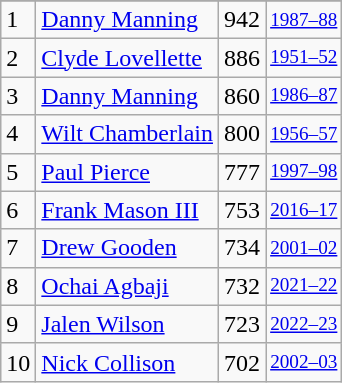<table class="wikitable">
<tr>
</tr>
<tr>
<td>1</td>
<td><a href='#'>Danny Manning</a></td>
<td>942</td>
<td style="font-size:80%;"><a href='#'>1987–88</a></td>
</tr>
<tr>
<td>2</td>
<td><a href='#'>Clyde Lovellette</a></td>
<td>886</td>
<td style="font-size:80%;"><a href='#'>1951–52</a></td>
</tr>
<tr>
<td>3</td>
<td><a href='#'>Danny Manning</a></td>
<td>860</td>
<td style="font-size:80%;"><a href='#'>1986–87</a></td>
</tr>
<tr>
<td>4</td>
<td><a href='#'>Wilt Chamberlain</a></td>
<td>800</td>
<td style="font-size:80%;"><a href='#'>1956–57</a></td>
</tr>
<tr>
<td>5</td>
<td><a href='#'>Paul Pierce</a></td>
<td>777</td>
<td style="font-size:80%;"><a href='#'>1997–98</a></td>
</tr>
<tr>
<td>6</td>
<td><a href='#'>Frank Mason III</a></td>
<td>753</td>
<td style="font-size:80%;"><a href='#'>2016–17</a></td>
</tr>
<tr>
<td>7</td>
<td><a href='#'>Drew Gooden</a></td>
<td>734</td>
<td style="font-size:80%;"><a href='#'>2001–02</a></td>
</tr>
<tr>
<td>8</td>
<td><a href='#'>Ochai Agbaji</a></td>
<td>732</td>
<td style="font-size:80%;"><a href='#'>2021–22</a></td>
</tr>
<tr>
<td>9</td>
<td><a href='#'>Jalen Wilson</a></td>
<td>723</td>
<td style="font-size:80%;"><a href='#'>2022–23</a></td>
</tr>
<tr>
<td>10</td>
<td><a href='#'>Nick Collison</a></td>
<td>702</td>
<td style="font-size:80%;"><a href='#'>2002–03</a></td>
</tr>
</table>
